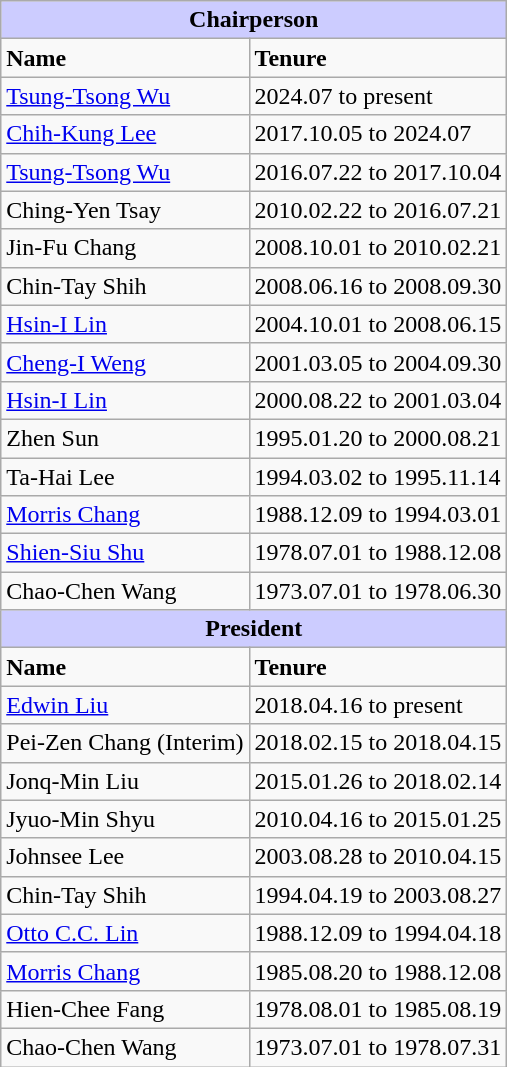<table class="wikitable" style="font-size:90% style="width:70%; text-align: left">
<tr>
<th colspan="3" style="background: #ccf;"><strong>Chairperson</strong></th>
</tr>
<tr>
<td><strong>Name</strong></td>
<td><strong>Tenure</strong></td>
</tr>
<tr>
<td><a href='#'>Tsung-Tsong Wu</a></td>
<td>2024.07 to present</td>
</tr>
<tr>
<td><a href='#'>Chih-Kung Lee</a></td>
<td>2017.10.05 to 2024.07</td>
</tr>
<tr>
<td><a href='#'>Tsung-Tsong Wu</a></td>
<td>2016.07.22 to 2017.10.04</td>
</tr>
<tr>
<td>Ching-Yen Tsay</td>
<td>2010.02.22 to 2016.07.21</td>
</tr>
<tr>
<td>Jin-Fu Chang</td>
<td>2008.10.01 to 2010.02.21</td>
</tr>
<tr>
<td>Chin-Tay Shih</td>
<td>2008.06.16 to 2008.09.30</td>
</tr>
<tr>
<td><a href='#'>Hsin-I Lin</a></td>
<td>2004.10.01 to 2008.06.15</td>
</tr>
<tr>
<td><a href='#'>Cheng-I Weng</a></td>
<td>2001.03.05 to 2004.09.30</td>
</tr>
<tr>
<td><a href='#'>Hsin-I Lin</a></td>
<td>2000.08.22 to 2001.03.04</td>
</tr>
<tr>
<td>Zhen Sun</td>
<td>1995.01.20 to 2000.08.21</td>
</tr>
<tr>
<td>Ta-Hai Lee</td>
<td>1994.03.02 to 1995.11.14</td>
</tr>
<tr>
<td><a href='#'>Morris Chang</a></td>
<td>1988.12.09 to 1994.03.01</td>
</tr>
<tr>
<td><a href='#'>Shien-Siu Shu</a></td>
<td>1978.07.01 to 1988.12.08</td>
</tr>
<tr>
<td>Chao-Chen Wang</td>
<td>1973.07.01 to 1978.06.30</td>
</tr>
<tr>
<th colspan="3" style="background: #ccf;"><strong>President</strong></th>
</tr>
<tr>
<td><strong>Name</strong></td>
<td><strong>Tenure</strong></td>
</tr>
<tr>
<td><a href='#'>Edwin Liu</a></td>
<td>2018.04.16 to present</td>
</tr>
<tr>
<td>Pei-Zen Chang (Interim)</td>
<td>2018.02.15 to 2018.04.15</td>
</tr>
<tr>
<td>Jonq-Min Liu</td>
<td>2015.01.26 to 2018.02.14</td>
</tr>
<tr>
<td>Jyuo-Min Shyu</td>
<td>2010.04.16 to 2015.01.25</td>
</tr>
<tr>
<td>Johnsee Lee</td>
<td>2003.08.28 to 2010.04.15</td>
</tr>
<tr>
<td>Chin-Tay Shih</td>
<td>1994.04.19 to 2003.08.27</td>
</tr>
<tr>
<td><a href='#'>Otto C.C. Lin</a></td>
<td>1988.12.09 to 1994.04.18</td>
</tr>
<tr>
<td><a href='#'>Morris Chang</a></td>
<td>1985.08.20 to 1988.12.08</td>
</tr>
<tr>
<td>Hien-Chee Fang</td>
<td>1978.08.01 to 1985.08.19</td>
</tr>
<tr>
<td>Chao-Chen Wang</td>
<td>1973.07.01 to 1978.07.31</td>
</tr>
</table>
